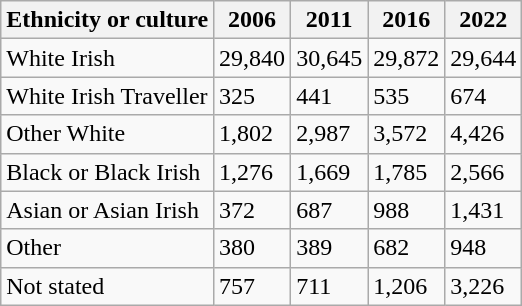<table class="wikitable sortable">
<tr>
<th>Ethnicity or culture</th>
<th data-sort-type="number">2006</th>
<th data-sort-type="number">2011</th>
<th data-sort-type="number">2016</th>
<th data-sort-type="number">2022</th>
</tr>
<tr>
<td>White Irish</td>
<td>29,840</td>
<td>30,645</td>
<td>29,872</td>
<td>29,644</td>
</tr>
<tr>
<td>White Irish Traveller</td>
<td>325</td>
<td>441</td>
<td>535</td>
<td>674</td>
</tr>
<tr>
<td>Other White</td>
<td>1,802</td>
<td>2,987</td>
<td>3,572</td>
<td>4,426</td>
</tr>
<tr>
<td>Black or Black Irish</td>
<td>1,276</td>
<td>1,669</td>
<td>1,785</td>
<td>2,566</td>
</tr>
<tr>
<td>Asian or Asian Irish</td>
<td>372</td>
<td>687</td>
<td>988</td>
<td>1,431</td>
</tr>
<tr>
<td>Other</td>
<td>380</td>
<td>389</td>
<td>682</td>
<td>948</td>
</tr>
<tr>
<td>Not stated</td>
<td>757</td>
<td>711</td>
<td>1,206</td>
<td>3,226</td>
</tr>
</table>
